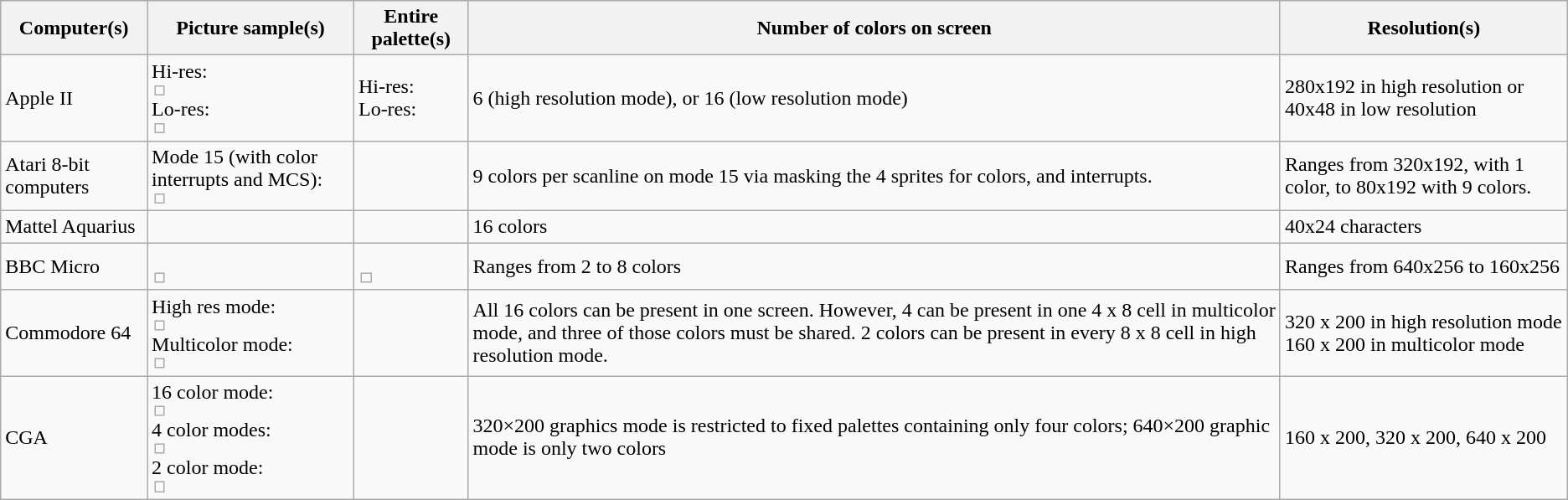<table class="wikitable">
<tr>
<th>Computer(s)</th>
<th>Picture sample(s)</th>
<th>Entire palette(s)</th>
<th>Number of colors on screen</th>
<th>Resolution(s)</th>
</tr>
<tr>
<td>Apple II</td>
<td>Hi-res:<br><table>
<tr>
<td></td>
</tr>
</table>
Lo-res:<table>
<tr>
<td></td>
</tr>
</table>
</td>
<td>Hi-res:<br>Lo-res: </td>
<td>6 (high resolution mode), or 16 (low resolution mode)</td>
<td>280x192 in high resolution or 40x48 in low resolution</td>
</tr>
<tr>
<td>Atari 8-bit computers</td>
<td>Mode 15 (with color interrupts and MCS):<br><table>
<tr>
<td></td>
</tr>
</table>
</td>
<td></td>
<td>9 colors per scanline on mode 15 via masking the 4 sprites for colors, and interrupts.</td>
<td>Ranges from 320x192, with 1 color, to 80x192 with 9 colors.</td>
</tr>
<tr>
<td>Mattel Aquarius</td>
<td></td>
<td></td>
<td>16 colors</td>
<td>40x24 characters</td>
</tr>
<tr>
<td>BBC Micro</td>
<td><br><table>
<tr>
<td></td>
</tr>
</table>
</td>
<td><br><table>
<tr>
<td></td>
</tr>
</table>
</td>
<td>Ranges from 2 to 8 colors</td>
<td>Ranges from 640x256 to 160x256</td>
</tr>
<tr>
<td>Commodore 64</td>
<td>High res mode:<br><table>
<tr>
<td></td>
</tr>
</table>
Multicolor mode:<table>
<tr>
<td></td>
</tr>
</table>
</td>
<td></td>
<td>All 16 colors can be present in one screen. However, 4 can be present in one 4 x 8 cell in multicolor mode, and three of those colors must be shared. 2 colors can be present in every 8 x 8 cell in high resolution mode.</td>
<td>320 x 200 in high resolution mode<br>160 x 200 in multicolor mode</td>
</tr>
<tr>
<td>CGA</td>
<td>16 color mode:<br><table>
<tr>
<td></td>
</tr>
</table>
4 color modes:<table>
<tr>
<td></td>
</tr>
</table>
2 color mode:<table>
<tr>
<td></td>
</tr>
</table>
</td>
<td></td>
<td>320×200 graphics mode is restricted to fixed palettes containing only four colors; 640×200 graphic mode is only two colors</td>
<td>160 x 200, 320 x 200, 640 x 200</td>
</tr>
</table>
